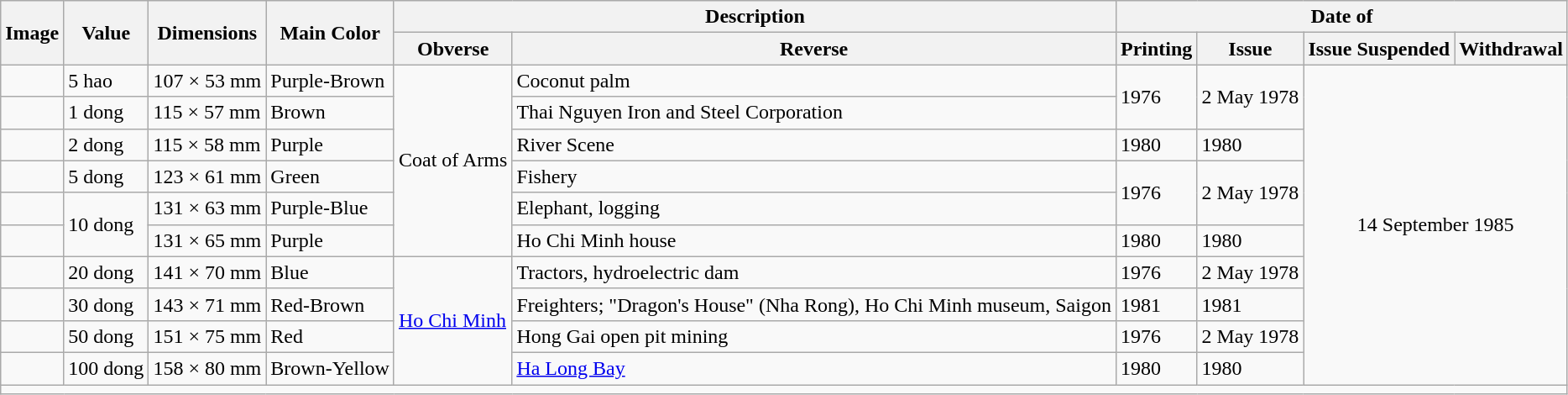<table class="wikitable">
<tr>
<th rowspan="2">Image</th>
<th rowspan=2>Value</th>
<th rowspan=2>Dimensions</th>
<th rowspan=2>Main Color</th>
<th colspan=2>Description</th>
<th colspan=4>Date of</th>
</tr>
<tr>
<th>Obverse</th>
<th>Reverse</th>
<th>Printing</th>
<th>Issue</th>
<th>Issue Suspended</th>
<th>Withdrawal</th>
</tr>
<tr>
<td style="text-align:center"></td>
<td>5 hao</td>
<td class="nowrap">107 × 53 mm</td>
<td>Purple-Brown</td>
<td rowspan=6>Coat of Arms</td>
<td>Coconut palm</td>
<td rowspan=2>1976</td>
<td rowspan=2>2 May 1978</td>
<td colspan="2" rowspan="10" style="text-align:center;">14 September 1985</td>
</tr>
<tr>
<td style="text-align:center"></td>
<td>1 dong</td>
<td>115 × 57 mm</td>
<td>Brown</td>
<td>Thai Nguyen Iron and Steel Corporation</td>
</tr>
<tr>
<td style="text-align:center"></td>
<td>2 dong</td>
<td>115 × 58 mm</td>
<td>Purple</td>
<td>River Scene</td>
<td>1980</td>
<td>1980</td>
</tr>
<tr>
<td style="text-align:center"></td>
<td>5 dong</td>
<td>123 × 61 mm</td>
<td>Green</td>
<td>Fishery</td>
<td rowspan=2>1976</td>
<td rowspan=2>2 May 1978</td>
</tr>
<tr>
<td style="text-align:center"></td>
<td rowspan=2>10 dong</td>
<td>131 × 63 mm</td>
<td>Purple-Blue</td>
<td>Elephant, logging</td>
</tr>
<tr>
<td style="text-align:center"></td>
<td>131 × 65 mm</td>
<td>Purple</td>
<td>Ho Chi Minh house</td>
<td>1980</td>
<td>1980</td>
</tr>
<tr>
<td style="text-align:center"></td>
<td>20 dong</td>
<td>141 × 70 mm</td>
<td>Blue</td>
<td rowspan=4><a href='#'>Ho Chi Minh</a></td>
<td>Tractors, hydroelectric dam</td>
<td>1976</td>
<td>2 May 1978</td>
</tr>
<tr>
<td style="text-align:center"></td>
<td>30 dong</td>
<td>143 × 71 mm</td>
<td>Red-Brown</td>
<td>Freighters; "Dragon's House" (Nha Rong), Ho Chi Minh museum, Saigon</td>
<td>1981</td>
<td>1981</td>
</tr>
<tr>
<td style="text-align:center"></td>
<td>50 dong</td>
<td>151 × 75 mm</td>
<td>Red</td>
<td>Hong Gai open pit mining</td>
<td>1976</td>
<td>2 May 1978</td>
</tr>
<tr>
<td style="text-align:center"></td>
<td>100 dong</td>
<td>158 × 80 mm</td>
<td>Brown-Yellow</td>
<td><a href='#'>Ha Long Bay</a></td>
<td>1980</td>
<td>1980</td>
</tr>
<tr>
<td colspan=10></td>
</tr>
</table>
